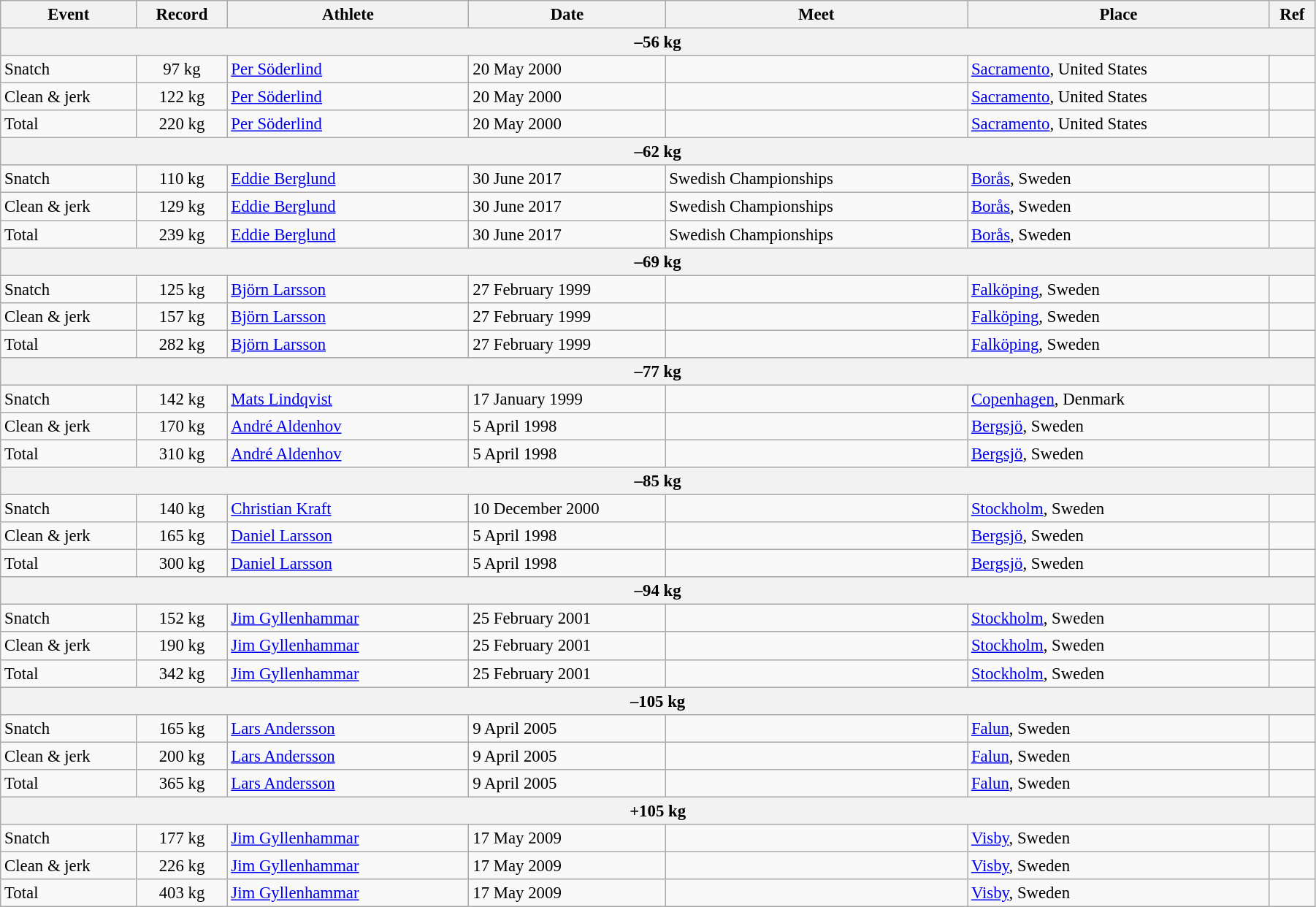<table class="wikitable" style="font-size:95%; width: 95%;">
<tr>
<th width=9%>Event</th>
<th width=6%>Record</th>
<th width=16%>Athlete</th>
<th width=13%>Date</th>
<th width=20%>Meet</th>
<th width=20%>Place</th>
<th width=3%>Ref</th>
</tr>
<tr bgcolor="#DDDDDD">
<th colspan="7">–56 kg</th>
</tr>
<tr>
<td>Snatch</td>
<td align=center>97 kg</td>
<td><a href='#'>Per Söderlind</a></td>
<td>20 May 2000</td>
<td></td>
<td><a href='#'>Sacramento</a>, United States</td>
<td></td>
</tr>
<tr>
<td>Clean & jerk</td>
<td align=center>122 kg</td>
<td><a href='#'>Per Söderlind</a></td>
<td>20 May 2000</td>
<td></td>
<td><a href='#'>Sacramento</a>, United States</td>
<td></td>
</tr>
<tr>
<td>Total</td>
<td align=center>220 kg</td>
<td><a href='#'>Per Söderlind</a></td>
<td>20 May 2000</td>
<td></td>
<td><a href='#'>Sacramento</a>, United States</td>
<td></td>
</tr>
<tr bgcolor="#DDDDDD">
<th colspan="7">–62 kg</th>
</tr>
<tr>
<td>Snatch</td>
<td align=center>110 kg</td>
<td><a href='#'>Eddie Berglund</a></td>
<td>30 June 2017</td>
<td>Swedish Championships</td>
<td><a href='#'>Borås</a>, Sweden</td>
<td></td>
</tr>
<tr>
<td>Clean & jerk</td>
<td align=center>129 kg</td>
<td><a href='#'>Eddie Berglund</a></td>
<td>30 June 2017</td>
<td>Swedish Championships</td>
<td><a href='#'>Borås</a>, Sweden</td>
<td></td>
</tr>
<tr>
<td>Total</td>
<td align=center>239 kg</td>
<td><a href='#'>Eddie Berglund</a></td>
<td>30 June 2017</td>
<td>Swedish Championships</td>
<td><a href='#'>Borås</a>, Sweden</td>
<td></td>
</tr>
<tr bgcolor="#DDDDDD">
<th colspan="7">–69 kg</th>
</tr>
<tr>
<td>Snatch</td>
<td align=center>125 kg</td>
<td><a href='#'>Björn Larsson</a></td>
<td>27 February 1999</td>
<td></td>
<td><a href='#'>Falköping</a>, Sweden</td>
<td></td>
</tr>
<tr>
<td>Clean & jerk</td>
<td align=center>157 kg</td>
<td><a href='#'>Björn Larsson</a></td>
<td>27 February 1999</td>
<td></td>
<td><a href='#'>Falköping</a>, Sweden</td>
<td></td>
</tr>
<tr>
<td>Total</td>
<td align=center>282 kg</td>
<td><a href='#'>Björn Larsson</a></td>
<td>27 February 1999</td>
<td></td>
<td><a href='#'>Falköping</a>, Sweden</td>
<td></td>
</tr>
<tr bgcolor="#DDDDDD">
<th colspan="7">–77 kg</th>
</tr>
<tr>
<td>Snatch</td>
<td align=center>142 kg</td>
<td><a href='#'>Mats Lindqvist</a></td>
<td>17 January 1999</td>
<td></td>
<td><a href='#'>Copenhagen</a>, Denmark</td>
<td></td>
</tr>
<tr>
<td>Clean & jerk</td>
<td align=center>170 kg</td>
<td><a href='#'>André Aldenhov</a></td>
<td>5 April 1998</td>
<td></td>
<td><a href='#'>Bergsjö</a>, Sweden</td>
<td></td>
</tr>
<tr>
<td>Total</td>
<td align=center>310 kg</td>
<td><a href='#'>André Aldenhov</a></td>
<td>5 April 1998</td>
<td></td>
<td><a href='#'>Bergsjö</a>, Sweden</td>
<td></td>
</tr>
<tr bgcolor="#DDDDDD">
<th colspan="7">–85 kg</th>
</tr>
<tr>
<td>Snatch</td>
<td align=center>140 kg</td>
<td><a href='#'>Christian Kraft</a></td>
<td>10 December 2000</td>
<td></td>
<td><a href='#'>Stockholm</a>, Sweden</td>
<td></td>
</tr>
<tr>
<td>Clean & jerk</td>
<td align=center>165 kg</td>
<td><a href='#'>Daniel Larsson</a></td>
<td>5 April 1998</td>
<td></td>
<td><a href='#'>Bergsjö</a>, Sweden</td>
<td></td>
</tr>
<tr>
<td>Total</td>
<td align=center>300 kg</td>
<td><a href='#'>Daniel Larsson</a></td>
<td>5 April 1998</td>
<td></td>
<td><a href='#'>Bergsjö</a>, Sweden</td>
<td></td>
</tr>
<tr bgcolor="#DDDDDD">
<th colspan="7">–94 kg</th>
</tr>
<tr>
<td>Snatch</td>
<td align=center>152 kg</td>
<td><a href='#'>Jim Gyllenhammar</a></td>
<td>25 February 2001</td>
<td></td>
<td><a href='#'>Stockholm</a>, Sweden</td>
<td></td>
</tr>
<tr>
<td>Clean & jerk</td>
<td align=center>190 kg</td>
<td><a href='#'>Jim Gyllenhammar</a></td>
<td>25 February 2001</td>
<td></td>
<td><a href='#'>Stockholm</a>, Sweden</td>
<td></td>
</tr>
<tr>
<td>Total</td>
<td align=center>342 kg</td>
<td><a href='#'>Jim Gyllenhammar</a></td>
<td>25 February 2001</td>
<td></td>
<td><a href='#'>Stockholm</a>, Sweden</td>
<td></td>
</tr>
<tr bgcolor="#DDDDDD">
<th colspan="7">–105 kg</th>
</tr>
<tr>
<td>Snatch</td>
<td align=center>165 kg</td>
<td><a href='#'>Lars Andersson</a></td>
<td>9 April 2005</td>
<td></td>
<td><a href='#'>Falun</a>, Sweden</td>
<td></td>
</tr>
<tr>
<td>Clean & jerk</td>
<td align=center>200 kg</td>
<td><a href='#'>Lars Andersson</a></td>
<td>9 April 2005</td>
<td></td>
<td><a href='#'>Falun</a>, Sweden</td>
<td></td>
</tr>
<tr>
<td>Total</td>
<td align=center>365 kg</td>
<td><a href='#'>Lars Andersson</a></td>
<td>9 April 2005</td>
<td></td>
<td><a href='#'>Falun</a>, Sweden</td>
<td></td>
</tr>
<tr bgcolor="#DDDDDD">
<th colspan="7">+105 kg</th>
</tr>
<tr>
<td>Snatch</td>
<td align=center>177 kg</td>
<td><a href='#'>Jim Gyllenhammar</a></td>
<td>17 May 2009</td>
<td></td>
<td><a href='#'>Visby</a>, Sweden</td>
<td></td>
</tr>
<tr>
<td>Clean & jerk</td>
<td align=center>226 kg</td>
<td><a href='#'>Jim Gyllenhammar</a></td>
<td>17 May 2009</td>
<td></td>
<td><a href='#'>Visby</a>, Sweden</td>
<td></td>
</tr>
<tr>
<td>Total</td>
<td align=center>403 kg</td>
<td><a href='#'>Jim Gyllenhammar</a></td>
<td>17 May 2009</td>
<td></td>
<td><a href='#'>Visby</a>, Sweden</td>
<td></td>
</tr>
</table>
